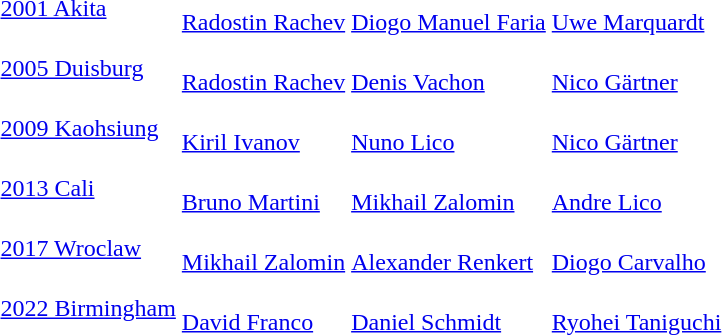<table>
<tr>
<td><a href='#'>2001 Akita</a></td>
<td><br> <a href='#'>Radostin Rachev</a></td>
<td><br> <a href='#'>Diogo Manuel Faria</a></td>
<td><br> <a href='#'>Uwe Marquardt</a></td>
</tr>
<tr>
<td><a href='#'>2005 Duisburg</a></td>
<td><br> <a href='#'>Radostin Rachev</a></td>
<td><br> <a href='#'>Denis Vachon</a></td>
<td><br> <a href='#'>Nico Gärtner</a></td>
</tr>
<tr>
<td><a href='#'>2009 Kaohsiung</a></td>
<td><br> <a href='#'>Kiril Ivanov</a></td>
<td><br> <a href='#'>Nuno Lico</a></td>
<td><br> <a href='#'>Nico Gärtner</a></td>
</tr>
<tr>
<td><a href='#'>2013 Cali</a></td>
<td><br> <a href='#'>Bruno Martini</a></td>
<td><br> <a href='#'>Mikhail Zalomin</a></td>
<td><br> <a href='#'>Andre Lico</a></td>
</tr>
<tr>
<td><a href='#'>2017 Wroclaw</a></td>
<td><br> <a href='#'>Mikhail Zalomin</a></td>
<td><br> <a href='#'>Alexander Renkert</a></td>
<td><br> <a href='#'>Diogo Carvalho</a></td>
</tr>
<tr>
<td><a href='#'>2022 Birmingham</a></td>
<td><br> <a href='#'>David Franco</a></td>
<td><br> <a href='#'>Daniel Schmidt</a></td>
<td><br> <a href='#'>Ryohei Taniguchi</a></td>
</tr>
</table>
